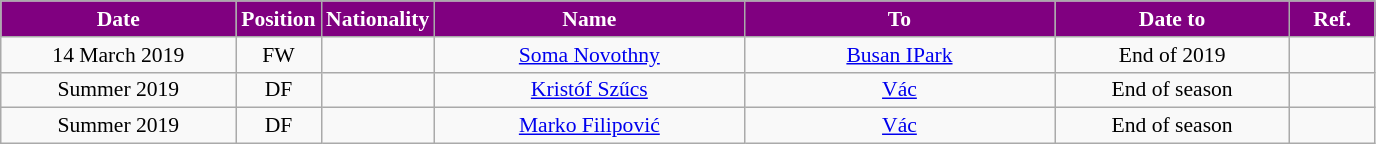<table class="wikitable"  style="text-align:center; font-size:90%; ">
<tr>
<th style="background:purple; color:white; width:150px;">Date</th>
<th style="background:purple; color:white; width:50px;">Position</th>
<th style="background:purple; color:white; width:50px;">Nationality</th>
<th style="background:purple; color:white; width:200px;">Name</th>
<th style="background:purple; color:white; width:200px;">To</th>
<th style="background:purple; color:white; width:150px;">Date to</th>
<th style="background:purple; color:white; width:50px;">Ref.</th>
</tr>
<tr>
<td>14 March 2019</td>
<td>FW</td>
<td></td>
<td><a href='#'>Soma Novothny</a></td>
<td><a href='#'>Busan IPark</a></td>
<td>End of 2019</td>
<td></td>
</tr>
<tr>
<td>Summer 2019</td>
<td>DF</td>
<td></td>
<td><a href='#'>Kristóf Szűcs</a></td>
<td><a href='#'>Vác</a></td>
<td>End of season</td>
<td></td>
</tr>
<tr>
<td>Summer 2019</td>
<td>DF</td>
<td></td>
<td><a href='#'>Marko Filipović</a></td>
<td><a href='#'>Vác</a></td>
<td>End of season</td>
<td></td>
</tr>
</table>
